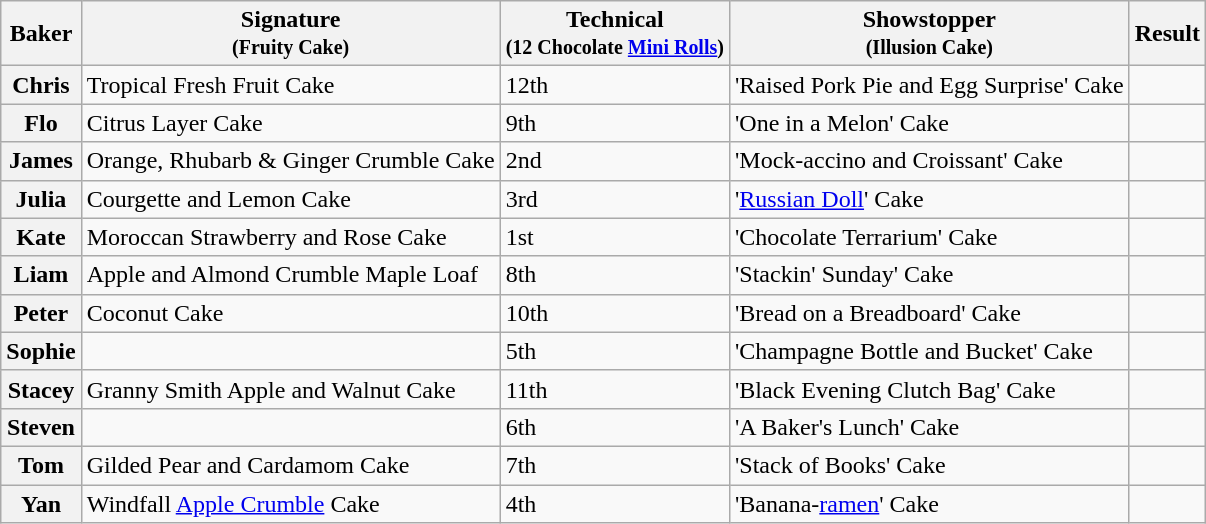<table class="wikitable sortable col3center sticky-header">
<tr>
<th scope="col">Baker</th>
<th scope="col" class="unsortable">Signature<br><small>(Fruity Cake)</small></th>
<th scope="col">Technical<br><small>(12 Chocolate <a href='#'>Mini Rolls</a>)</small></th>
<th scope="col" class="unsortable">Showstopper<br><small>(Illusion Cake)</small></th>
<th scope="col">Result</th>
</tr>
<tr>
<th scope="row">Chris</th>
<td>Tropical Fresh Fruit Cake</td>
<td>12th</td>
<td>'Raised Pork Pie and Egg Surprise' Cake</td>
<td></td>
</tr>
<tr>
<th scope="row">Flo</th>
<td>Citrus Layer Cake</td>
<td>9th</td>
<td>'One in a Melon' Cake</td>
<td></td>
</tr>
<tr>
<th scope="row">James</th>
<td>Orange, Rhubarb & Ginger Crumble Cake</td>
<td>2nd</td>
<td>'Mock-accino and Croissant' Cake</td>
<td></td>
</tr>
<tr>
<th scope="row">Julia</th>
<td>Courgette and Lemon Cake</td>
<td>3rd</td>
<td>'<a href='#'>Russian Doll</a>' Cake</td>
<td></td>
</tr>
<tr>
<th scope="row">Kate</th>
<td>Moroccan Strawberry and Rose Cake</td>
<td>1st</td>
<td>'Chocolate Terrarium' Cake</td>
<td></td>
</tr>
<tr>
<th scope="row">Liam</th>
<td>Apple and Almond Crumble Maple Loaf</td>
<td>8th</td>
<td>'Stackin' Sunday' Cake</td>
<td></td>
</tr>
<tr>
<th scope="row">Peter</th>
<td>Coconut Cake</td>
<td>10th</td>
<td>'Bread on a Breadboard' Cake</td>
<td></td>
</tr>
<tr>
<th scope="row">Sophie</th>
<td></td>
<td>5th</td>
<td>'Champagne Bottle and Bucket' Cake</td>
<td></td>
</tr>
<tr>
<th scope="row">Stacey</th>
<td>Granny Smith Apple and Walnut Cake</td>
<td>11th</td>
<td>'Black Evening Clutch Bag' Cake</td>
<td></td>
</tr>
<tr>
<th scope="row">Steven</th>
<td></td>
<td>6th</td>
<td>'A Baker's Lunch' Cake</td>
<td></td>
</tr>
<tr>
<th scope="row">Tom</th>
<td>Gilded Pear and Cardamom Cake</td>
<td>7th</td>
<td>'Stack of Books' Cake</td>
<td></td>
</tr>
<tr>
<th scope="row">Yan</th>
<td>Windfall <a href='#'>Apple Crumble</a> Cake</td>
<td>4th</td>
<td>'Banana-<a href='#'>ramen</a>' Cake</td>
<td></td>
</tr>
</table>
